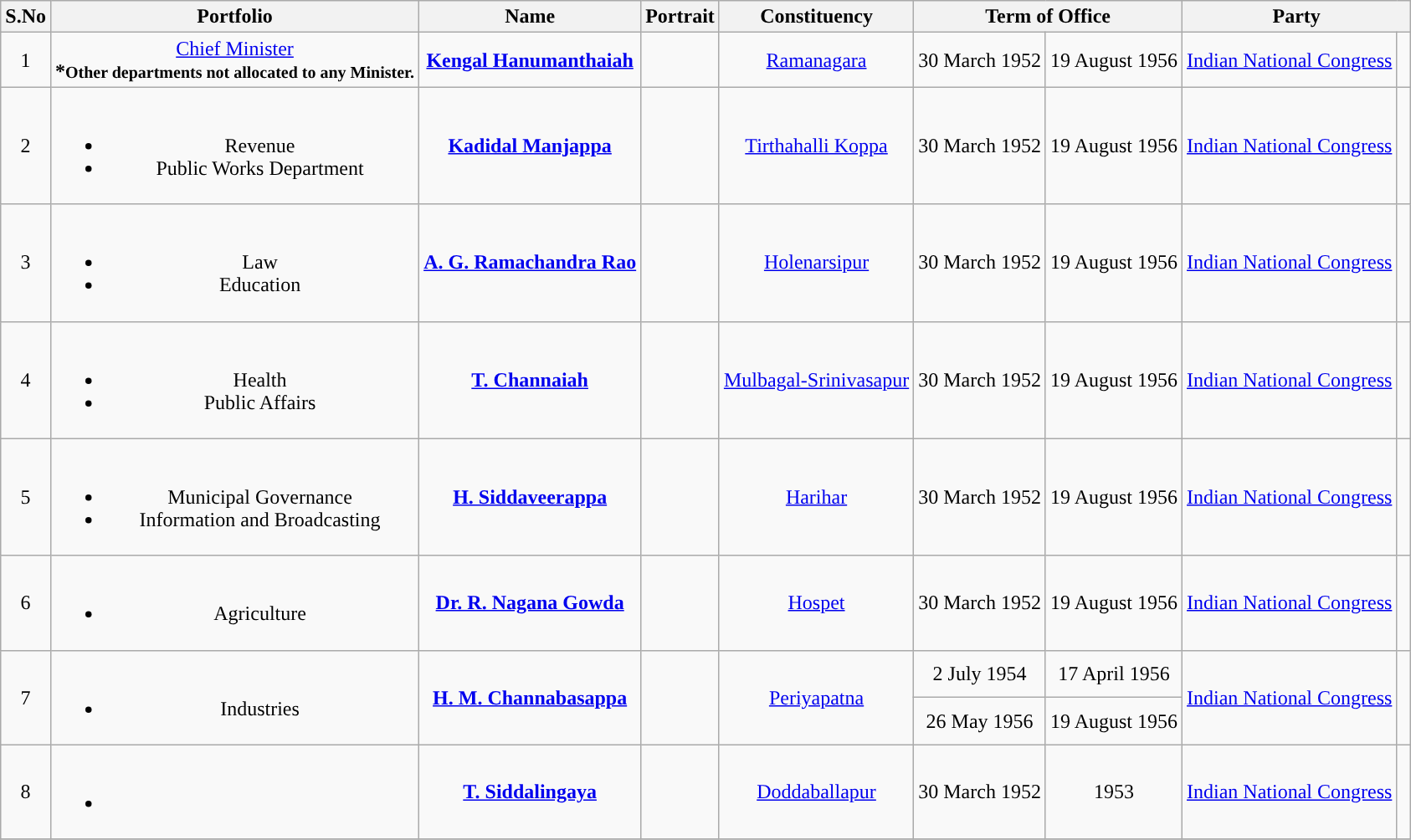<table class="wikitable sortable" style="text-align:center;">
<tr>
<th>S.No</th>
<th>Portfolio</th>
<th>Name</th>
<th>Portrait</th>
<th>Constituency</th>
<th colspan="2">Term of Office</th>
<th colspan="2" scope="col">Party</th>
</tr>
<tr>
<td>1</td>
<td><a href='#'>Chief Minister</a><br><strong>*<small>Other departments not allocated to any Minister.</small></strong></td>
<td><strong><a href='#'>Kengal Hanumanthaiah</a></strong><br></td>
<td></td>
<td><a href='#'>Ramanagara</a></td>
<td>30 March 1952</td>
<td>19 August 1956</td>
<td><a href='#'>Indian National Congress</a></td>
<td width="4px" style="background-color: "></td>
</tr>
<tr>
<td>2</td>
<td><br><ul><li>Revenue</li><li>Public Works Department</li></ul></td>
<td><strong><a href='#'>Kadidal Manjappa</a></strong></td>
<td></td>
<td><a href='#'>Tirthahalli Koppa</a></td>
<td>30 March 1952</td>
<td>19 August 1956</td>
<td><a href='#'>Indian National Congress</a></td>
<td width="4px" style="background-color: "></td>
</tr>
<tr>
<td>3</td>
<td><br><ul><li>Law</li><li>Education</li></ul></td>
<td><strong><a href='#'>A. G. Ramachandra Rao</a></strong></td>
<td></td>
<td><a href='#'>Holenarsipur</a></td>
<td>30 March 1952</td>
<td>19 August 1956</td>
<td><a href='#'>Indian National Congress</a></td>
<td width="4px" style="background-color: "></td>
</tr>
<tr>
<td>4</td>
<td><br><ul><li>Health</li><li>Public Affairs</li></ul></td>
<td><strong><a href='#'>T. Channaiah</a></strong></td>
<td></td>
<td><a href='#'>Mulbagal-Srinivasapur</a></td>
<td>30 March 1952</td>
<td>19 August 1956</td>
<td><a href='#'>Indian National Congress</a></td>
<td width="4px" style="background-color: "></td>
</tr>
<tr>
<td>5</td>
<td><br><ul><li>Municipal Governance</li><li>Information and Broadcasting</li></ul></td>
<td><strong><a href='#'>H. Siddaveerappa</a></strong></td>
<td></td>
<td><a href='#'>Harihar</a></td>
<td>30 March 1952</td>
<td>19 August 1956</td>
<td><a href='#'>Indian National Congress</a></td>
<td width="4px" style="background-color: "></td>
</tr>
<tr>
<td>6</td>
<td><br><ul><li>Agriculture</li></ul></td>
<td><a href='#'><strong>Dr. R. Nagana Gowda</strong></a></td>
<td></td>
<td><a href='#'>Hospet</a></td>
<td>30 March 1952</td>
<td>19 August 1956</td>
<td><a href='#'>Indian National Congress</a></td>
<td width="4px" style="background-color: "></td>
</tr>
<tr>
<td rowspan="2">7</td>
<td rowspan="2"><br><ul><li>Industries</li></ul></td>
<td rowspan="2"><strong><a href='#'>H. M. Channabasappa</a></strong></td>
<td rowspan="2"></td>
<td rowspan="2"><a href='#'>Periyapatna</a></td>
<td>2 July 1954</td>
<td>17 April 1956</td>
<td rowspan="2"><a href='#'>Indian National Congress</a></td>
<td rowspan="2" width="4px" style="background-color: "></td>
</tr>
<tr>
<td>26 May 1956</td>
<td>19 August 1956</td>
</tr>
<tr>
<td>8</td>
<td><br><ul><li></li></ul></td>
<td><strong><a href='#'>T. Siddalingaya</a></strong></td>
<td></td>
<td><a href='#'>Doddaballapur</a></td>
<td>30 March 1952</td>
<td>1953</td>
<td><a href='#'>Indian National Congress</a></td>
<td width="4px" style="background-color: "></td>
</tr>
<tr style="text-align:center">
</tr>
</table>
